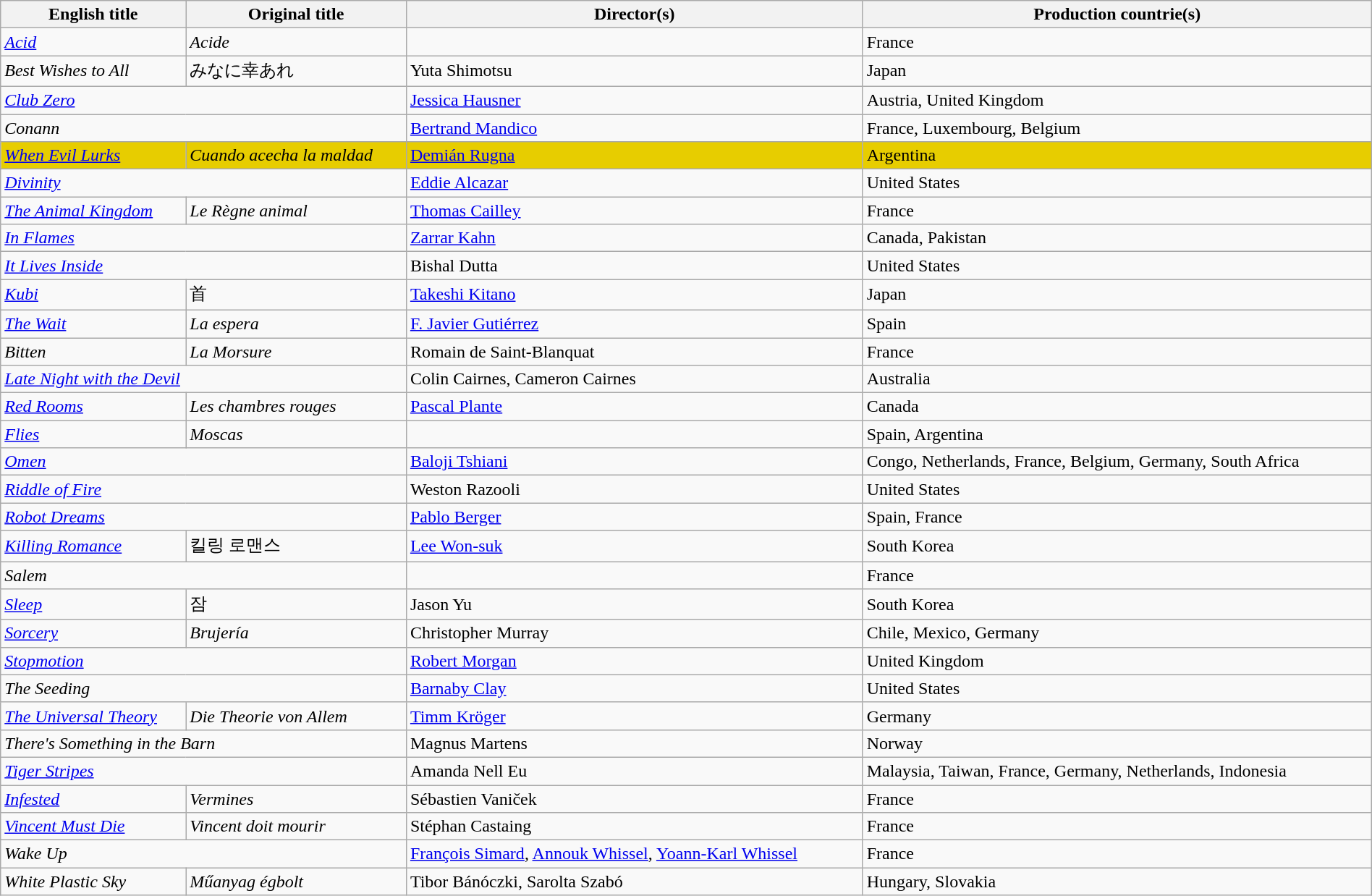<table class="sortable wikitable" style="width:100%; margin-bottom:4px" cellpadding="5">
<tr>
<th scope="col">English title</th>
<th scope="col">Original title</th>
<th scope="col">Director(s)</th>
<th scope="col">Production countrie(s)</th>
</tr>
<tr>
<td><em><a href='#'>Acid</a></em></td>
<td><em>Acide</em></td>
<td></td>
<td>France</td>
</tr>
<tr>
<td><em>Best Wishes to All</em></td>
<td>みなに幸あれ</td>
<td>Yuta Shimotsu</td>
<td>Japan</td>
</tr>
<tr>
<td colspan="2"><em><a href='#'>Club Zero</a></em></td>
<td><a href='#'>Jessica Hausner</a></td>
<td>Austria, United Kingdom</td>
</tr>
<tr>
<td colspan="2"><em>Conann</em></td>
<td><a href='#'>Bertrand Mandico</a></td>
<td>France, Luxembourg, Belgium</td>
</tr>
<tr style="background:#E7CD00;">
<td><em><a href='#'>When Evil Lurks</a></em></td>
<td><em>Cuando acecha la maldad</em></td>
<td><a href='#'>Demián Rugna</a></td>
<td>Argentina</td>
</tr>
<tr>
<td colspan="2"><em><a href='#'>Divinity</a></em></td>
<td><a href='#'>Eddie Alcazar</a></td>
<td>United States</td>
</tr>
<tr>
<td><em><a href='#'>The Animal Kingdom</a></em></td>
<td><em>Le Règne animal</em></td>
<td><a href='#'>Thomas Cailley</a></td>
<td>France</td>
</tr>
<tr>
<td colspan="2"><em><a href='#'>In Flames</a></em></td>
<td><a href='#'>Zarrar Kahn</a></td>
<td>Canada, Pakistan</td>
</tr>
<tr>
<td colspan="2"><em><a href='#'>It Lives Inside</a></em></td>
<td>Bishal Dutta</td>
<td>United States</td>
</tr>
<tr>
<td><em><a href='#'>Kubi</a></em></td>
<td>首</td>
<td><a href='#'>Takeshi Kitano</a></td>
<td>Japan</td>
</tr>
<tr>
<td><em><a href='#'>The Wait</a></em></td>
<td><em>La espera</em></td>
<td><a href='#'>F. Javier Gutiérrez</a></td>
<td>Spain</td>
</tr>
<tr>
<td><em>Bitten</em></td>
<td><em>La Morsure</em></td>
<td>Romain de Saint-Blanquat</td>
<td>France</td>
</tr>
<tr>
<td colspan="2"><em><a href='#'>Late Night with the Devil</a></em></td>
<td>Colin Cairnes, Cameron Cairnes</td>
<td>Australia</td>
</tr>
<tr>
<td><em><a href='#'>Red Rooms</a></em></td>
<td><em>Les chambres rouges</em></td>
<td><a href='#'>Pascal Plante</a></td>
<td>Canada</td>
</tr>
<tr>
<td><em><a href='#'>Flies</a></em></td>
<td><em>Moscas</em></td>
<td></td>
<td>Spain, Argentina</td>
</tr>
<tr>
<td colspan="2"><em><a href='#'>Omen</a></em></td>
<td><a href='#'>Baloji Tshiani</a></td>
<td>Congo, Netherlands, France, Belgium, Germany, South Africa</td>
</tr>
<tr>
<td colspan="2"><em><a href='#'>Riddle of Fire</a></em></td>
<td>Weston Razooli</td>
<td>United States</td>
</tr>
<tr>
<td colspan="2"><em><a href='#'>Robot Dreams</a></em></td>
<td><a href='#'>Pablo Berger</a></td>
<td>Spain, France</td>
</tr>
<tr>
<td><em><a href='#'>Killing Romance</a></em></td>
<td>킬링 로맨스</td>
<td><a href='#'>Lee Won-suk</a></td>
<td>South Korea</td>
</tr>
<tr>
<td colspan="2"><em>Salem</em></td>
<td></td>
<td>France</td>
</tr>
<tr>
<td><em><a href='#'>Sleep</a></em></td>
<td>잠</td>
<td>Jason Yu</td>
<td>South Korea</td>
</tr>
<tr>
<td><em><a href='#'>Sorcery</a></em></td>
<td><em>Brujería</em></td>
<td>Christopher Murray</td>
<td>Chile, Mexico, Germany</td>
</tr>
<tr>
<td colspan="2"><em><a href='#'>Stopmotion</a></em></td>
<td><a href='#'>Robert Morgan</a></td>
<td>United Kingdom</td>
</tr>
<tr>
<td colspan="2"><em>The Seeding</em></td>
<td><a href='#'>Barnaby Clay</a></td>
<td>United States</td>
</tr>
<tr>
<td><em><a href='#'>The Universal Theory</a></em></td>
<td><em>Die Theorie von Allem</em></td>
<td><a href='#'>Timm Kröger</a></td>
<td>Germany</td>
</tr>
<tr>
<td colspan="2"><em>There's Something in the Barn</em></td>
<td>Magnus Martens</td>
<td>Norway</td>
</tr>
<tr>
<td colspan="2"><em><a href='#'>Tiger Stripes</a></em></td>
<td>Amanda Nell Eu</td>
<td>Malaysia, Taiwan, France, Germany, Netherlands, Indonesia</td>
</tr>
<tr>
<td><em><a href='#'>Infested</a></em></td>
<td><em>Vermines</em></td>
<td>Sébastien Vaniček</td>
<td>France</td>
</tr>
<tr>
<td><em><a href='#'>Vincent Must Die</a></em></td>
<td><em>Vincent doit mourir</em></td>
<td>Stéphan Castaing</td>
<td>France</td>
</tr>
<tr>
<td colspan="2"><em>Wake Up</em></td>
<td><a href='#'>François Simard</a>, <a href='#'>Annouk Whissel</a>, <a href='#'>Yoann-Karl Whissel</a></td>
<td>France</td>
</tr>
<tr>
<td><em>White Plastic Sky</em></td>
<td><em>Műanyag égbolt</em></td>
<td>Tibor Bánóczki, Sarolta Szabó</td>
<td>Hungary, Slovakia</td>
</tr>
</table>
